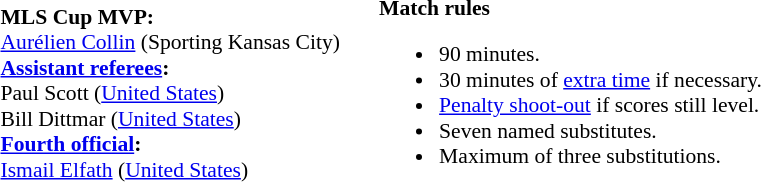<table style="width:50%; font-size:90%;">
<tr>
<td><br><strong>MLS Cup MVP:</strong>
<br> <a href='#'>Aurélien Collin</a> (Sporting Kansas City)<br><strong><a href='#'>Assistant referees</a>:</strong>
<br>Paul Scott (<a href='#'>United States</a>)
<br>Bill Dittmar (<a href='#'>United States</a>)
<br><strong><a href='#'>Fourth official</a>:</strong>
<br><a href='#'>Ismail Elfath</a> (<a href='#'>United States</a>)</td>
<td style="width:60%; vertical-align:top;"><br><strong>Match rules</strong><ul><li>90 minutes.</li><li>30 minutes of <a href='#'>extra time</a> if necessary.</li><li><a href='#'>Penalty shoot-out</a> if scores still level.</li><li>Seven named substitutes.</li><li>Maximum of three substitutions.</li></ul></td>
</tr>
</table>
